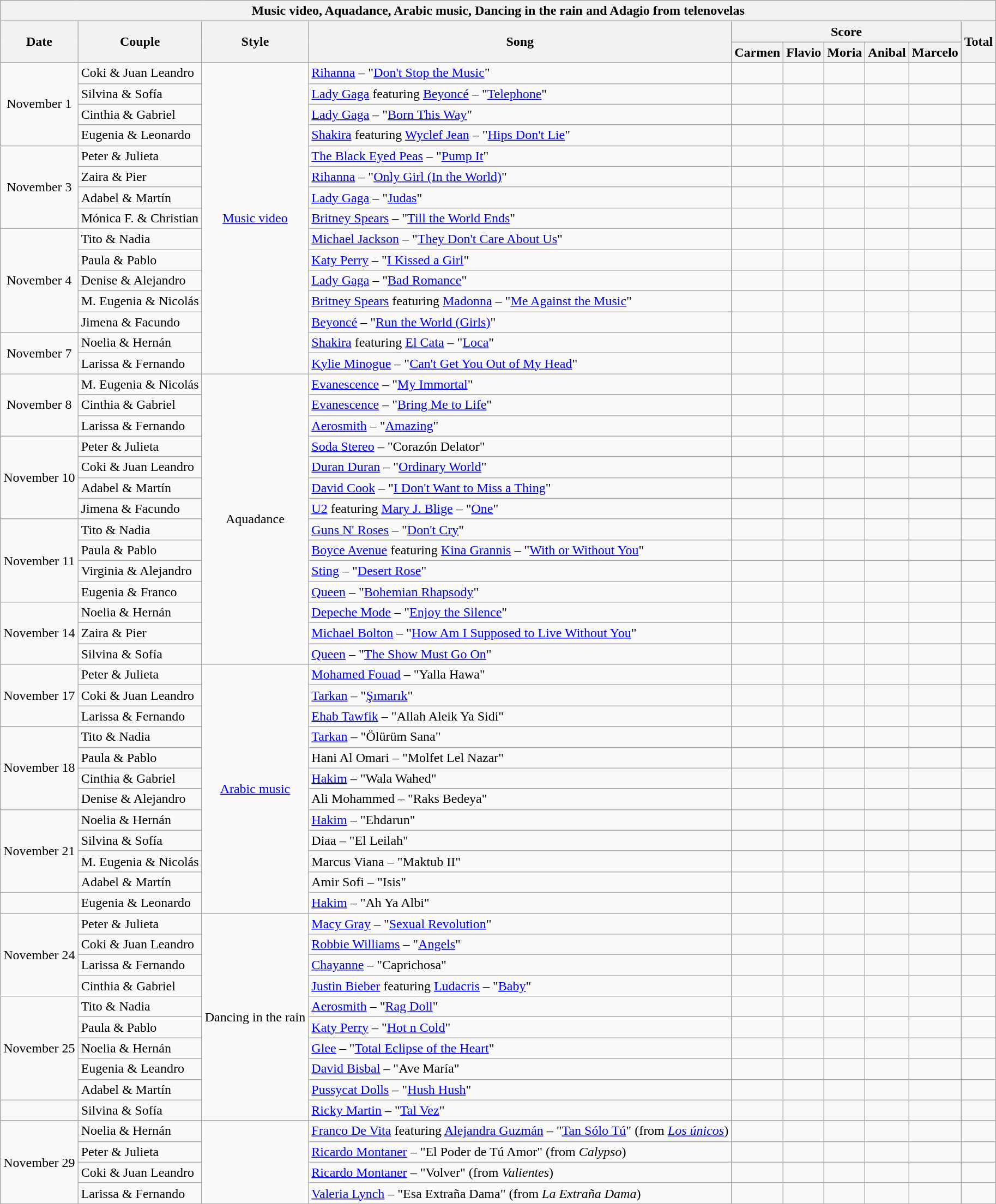<table class="wikitable collapsible collapsed">
<tr>
<th colspan="10" style="text-align:center;"><strong>Music video, Aquadance, Arabic music, Dancing in the rain and Adagio from telenovelas</strong></th>
</tr>
<tr>
<th rowspan="2">Date</th>
<th rowspan="2">Couple</th>
<th rowspan="2">Style</th>
<th rowspan="2">Song</th>
<th colspan="5">Score</th>
<th rowspan="2">Total</th>
</tr>
<tr>
<th>Carmen</th>
<th>Flavio</th>
<th>Moria</th>
<th>Anibal</th>
<th>Marcelo</th>
</tr>
<tr>
<td rowspan="4" style="text-align:center;">November 1</td>
<td>Coki & Juan Leandro</td>
<td rowspan="15" style="text-align:center;"><a href='#'>Music video</a></td>
<td><a href='#'>Rihanna</a> – "<a href='#'>Don't Stop the Music</a>"</td>
<td></td>
<td></td>
<td></td>
<td></td>
<td></td>
<td></td>
</tr>
<tr>
<td>Silvina & Sofía</td>
<td><a href='#'>Lady Gaga</a> featuring <a href='#'>Beyoncé</a> – "<a href='#'>Telephone</a>"</td>
<td></td>
<td></td>
<td></td>
<td></td>
<td></td>
<td></td>
</tr>
<tr>
<td>Cinthia & Gabriel</td>
<td><a href='#'>Lady Gaga</a> – "<a href='#'>Born This Way</a>"</td>
<td></td>
<td></td>
<td></td>
<td></td>
<td></td>
<td></td>
</tr>
<tr>
<td>Eugenia & Leonardo</td>
<td><a href='#'>Shakira</a> featuring <a href='#'>Wyclef Jean</a> – "<a href='#'>Hips Don't Lie</a>"</td>
<td></td>
<td></td>
<td></td>
<td></td>
<td></td>
<td></td>
</tr>
<tr>
<td rowspan="4" style="text-align:center;">November 3</td>
<td>Peter & Julieta</td>
<td><a href='#'>The Black Eyed Peas</a> – "<a href='#'>Pump It</a>"</td>
<td></td>
<td></td>
<td></td>
<td></td>
<td></td>
<td></td>
</tr>
<tr>
<td>Zaira & Pier</td>
<td><a href='#'>Rihanna</a> – "<a href='#'>Only Girl (In the World)</a>"</td>
<td></td>
<td></td>
<td></td>
<td></td>
<td></td>
<td></td>
</tr>
<tr>
<td>Adabel & Martín</td>
<td><a href='#'>Lady Gaga</a> – "<a href='#'>Judas</a>"</td>
<td></td>
<td></td>
<td></td>
<td></td>
<td></td>
<td></td>
</tr>
<tr>
<td>Mónica F. & Christian</td>
<td><a href='#'>Britney Spears</a> – "<a href='#'>Till the World Ends</a>"</td>
<td></td>
<td></td>
<td></td>
<td></td>
<td></td>
<td></td>
</tr>
<tr>
<td rowspan="5" style="text-align:center;">November 4</td>
<td>Tito & Nadia</td>
<td><a href='#'>Michael Jackson</a> – "<a href='#'>They Don't Care About Us</a>"</td>
<td></td>
<td></td>
<td></td>
<td></td>
<td></td>
<td></td>
</tr>
<tr>
<td>Paula & Pablo</td>
<td><a href='#'>Katy Perry</a> – "<a href='#'>I Kissed a Girl</a>"</td>
<td></td>
<td></td>
<td></td>
<td></td>
<td></td>
<td></td>
</tr>
<tr>
<td>Denise & Alejandro</td>
<td><a href='#'>Lady Gaga</a> – "<a href='#'>Bad Romance</a>"</td>
<td></td>
<td></td>
<td></td>
<td></td>
<td></td>
<td></td>
</tr>
<tr>
<td>M. Eugenia & Nicolás</td>
<td><a href='#'>Britney Spears</a> featuring <a href='#'>Madonna</a> – "<a href='#'>Me Against the Music</a>"</td>
<td></td>
<td></td>
<td></td>
<td></td>
<td></td>
<td></td>
</tr>
<tr>
<td>Jimena & Facundo</td>
<td><a href='#'>Beyoncé</a> – "<a href='#'>Run the World (Girls)</a>"</td>
<td></td>
<td></td>
<td></td>
<td></td>
<td></td>
<td></td>
</tr>
<tr>
<td rowspan="2" style="text-align:center;">November 7</td>
<td>Noelia & Hernán</td>
<td><a href='#'>Shakira</a> featuring <a href='#'>El Cata</a> – "<a href='#'>Loca</a>"</td>
<td></td>
<td></td>
<td></td>
<td></td>
<td></td>
<td></td>
</tr>
<tr>
<td>Larissa & Fernando</td>
<td><a href='#'>Kylie Minogue</a> – "<a href='#'>Can't Get You Out of My Head</a>"</td>
<td></td>
<td></td>
<td></td>
<td></td>
<td></td>
<td></td>
</tr>
<tr>
<td rowspan="3" style="text-align:center;">November 8</td>
<td>M. Eugenia & Nicolás</td>
<td rowspan="14" style="text-align:center;">Aquadance</td>
<td><a href='#'>Evanescence</a> – "<a href='#'>My Immortal</a>"</td>
<td></td>
<td></td>
<td></td>
<td></td>
<td></td>
<td></td>
</tr>
<tr>
<td>Cinthia & Gabriel</td>
<td><a href='#'>Evanescence</a> – "<a href='#'>Bring Me to Life</a>"</td>
<td></td>
<td></td>
<td></td>
<td></td>
<td></td>
<td></td>
</tr>
<tr>
<td>Larissa & Fernando</td>
<td><a href='#'>Aerosmith</a> – "<a href='#'>Amazing</a>"</td>
<td></td>
<td></td>
<td></td>
<td></td>
<td></td>
<td></td>
</tr>
<tr>
<td rowspan="4" style="text-align:center;">November 10</td>
<td>Peter & Julieta</td>
<td><a href='#'>Soda Stereo</a> – "Corazón Delator"</td>
<td></td>
<td></td>
<td></td>
<td></td>
<td></td>
<td></td>
</tr>
<tr>
<td>Coki & Juan Leandro</td>
<td><a href='#'>Duran Duran</a> – "<a href='#'>Ordinary World</a>"</td>
<td></td>
<td></td>
<td></td>
<td></td>
<td></td>
<td></td>
</tr>
<tr>
<td>Adabel & Martín</td>
<td><a href='#'>David Cook</a> – "<a href='#'>I Don't Want to Miss a Thing</a>"</td>
<td></td>
<td></td>
<td></td>
<td></td>
<td></td>
<td></td>
</tr>
<tr>
<td>Jimena & Facundo</td>
<td><a href='#'>U2</a> featuring <a href='#'>Mary J. Blige</a> – "<a href='#'>One</a>"</td>
<td></td>
<td></td>
<td></td>
<td></td>
<td></td>
<td></td>
</tr>
<tr>
<td rowspan="4" style="text-align:center;">November 11</td>
<td>Tito & Nadia</td>
<td><a href='#'>Guns N' Roses</a> – "<a href='#'>Don't Cry</a>"</td>
<td></td>
<td></td>
<td></td>
<td></td>
<td></td>
<td></td>
</tr>
<tr>
<td>Paula & Pablo</td>
<td><a href='#'>Boyce Avenue</a> featuring <a href='#'>Kina Grannis</a> – "<a href='#'>With or Without You</a>"</td>
<td></td>
<td></td>
<td></td>
<td></td>
<td></td>
<td></td>
</tr>
<tr>
<td>Virginia & Alejandro</td>
<td><a href='#'>Sting</a> – "<a href='#'>Desert Rose</a>"</td>
<td></td>
<td></td>
<td></td>
<td></td>
<td></td>
<td></td>
</tr>
<tr>
<td>Eugenia & Franco</td>
<td><a href='#'>Queen</a> – "<a href='#'>Bohemian Rhapsody</a>"</td>
<td></td>
<td></td>
<td></td>
<td></td>
<td></td>
<td></td>
</tr>
<tr>
<td rowspan="3" style="text-align:center;">November 14</td>
<td>Noelia & Hernán</td>
<td><a href='#'>Depeche Mode</a> – "<a href='#'>Enjoy the Silence</a>"</td>
<td></td>
<td></td>
<td></td>
<td></td>
<td></td>
<td></td>
</tr>
<tr>
<td>Zaira & Pier</td>
<td><a href='#'>Michael Bolton</a> – "<a href='#'>How Am I Supposed to Live Without You</a>"</td>
<td></td>
<td></td>
<td></td>
<td></td>
<td></td>
<td></td>
</tr>
<tr>
<td>Silvina & Sofía</td>
<td><a href='#'>Queen</a> – "<a href='#'>The Show Must Go On</a>"</td>
<td></td>
<td></td>
<td></td>
<td></td>
<td></td>
<td></td>
</tr>
<tr>
<td rowspan="3" style="text-align:center;">November 17</td>
<td>Peter & Julieta</td>
<td rowspan="12" style="text-align:center;"><a href='#'>Arabic music</a></td>
<td><a href='#'>Mohamed Fouad</a> – "Yalla Hawa"</td>
<td></td>
<td></td>
<td></td>
<td></td>
<td></td>
<td></td>
</tr>
<tr>
<td>Coki & Juan Leandro</td>
<td><a href='#'>Tarkan</a> – "<a href='#'>Şımarık</a>"</td>
<td></td>
<td></td>
<td></td>
<td></td>
<td></td>
<td></td>
</tr>
<tr>
<td>Larissa & Fernando</td>
<td><a href='#'>Ehab Tawfik</a> – "Allah Aleik Ya Sidi"</td>
<td></td>
<td></td>
<td></td>
<td></td>
<td></td>
<td></td>
</tr>
<tr>
<td rowspan="4" style="text-align:center;">November 18</td>
<td>Tito & Nadia</td>
<td><a href='#'>Tarkan</a> – "Ölürüm Sana"</td>
<td></td>
<td></td>
<td></td>
<td></td>
<td></td>
<td></td>
</tr>
<tr>
<td>Paula & Pablo</td>
<td>Hani Al Omari – "Molfet Lel Nazar"</td>
<td></td>
<td></td>
<td></td>
<td></td>
<td></td>
<td></td>
</tr>
<tr>
<td>Cinthia & Gabriel</td>
<td><a href='#'>Hakim</a> – "Wala Wahed"</td>
<td></td>
<td></td>
<td></td>
<td></td>
<td></td>
<td></td>
</tr>
<tr>
<td>Denise & Alejandro</td>
<td>Ali Mohammed – "Raks Bedeya"</td>
<td></td>
<td></td>
<td></td>
<td></td>
<td></td>
<td></td>
</tr>
<tr>
<td rowspan="4" style="text-align:center;">November 21</td>
<td>Noelia & Hernán</td>
<td><a href='#'>Hakim</a> – "Ehdarun"</td>
<td></td>
<td></td>
<td></td>
<td></td>
<td></td>
<td></td>
</tr>
<tr>
<td>Silvina & Sofía</td>
<td>Diaa – "El Leilah"</td>
<td></td>
<td></td>
<td></td>
<td></td>
<td></td>
<td></td>
</tr>
<tr>
<td>M. Eugenia & Nicolás</td>
<td>Marcus Viana – "Maktub II"</td>
<td></td>
<td></td>
<td></td>
<td></td>
<td></td>
<td></td>
</tr>
<tr>
<td>Adabel & Martín</td>
<td>Amir Sofi – "Isis"</td>
<td></td>
<td></td>
<td></td>
<td></td>
<td></td>
<td></td>
</tr>
<tr>
<td></td>
<td>Eugenia & Leonardo</td>
<td><a href='#'>Hakim</a> – "Ah Ya Albi"</td>
<td></td>
<td></td>
<td></td>
<td></td>
<td></td>
<td></td>
</tr>
<tr>
<td rowspan="4" style="text-align:center;">November 24</td>
<td>Peter & Julieta</td>
<td rowspan="10" style="text-align:center;">Dancing in the rain</td>
<td><a href='#'>Macy Gray</a> – "<a href='#'>Sexual Revolution</a>"</td>
<td></td>
<td></td>
<td></td>
<td></td>
<td></td>
<td></td>
</tr>
<tr>
<td>Coki & Juan Leandro</td>
<td><a href='#'>Robbie Williams</a> – "<a href='#'>Angels</a>"</td>
<td></td>
<td></td>
<td></td>
<td></td>
<td></td>
<td></td>
</tr>
<tr>
<td>Larissa & Fernando</td>
<td><a href='#'>Chayanne</a> – "Caprichosa"</td>
<td></td>
<td></td>
<td></td>
<td></td>
<td></td>
<td></td>
</tr>
<tr>
<td>Cinthia & Gabriel</td>
<td><a href='#'>Justin Bieber</a> featuring <a href='#'>Ludacris</a> – "<a href='#'>Baby</a>"</td>
<td></td>
<td></td>
<td></td>
<td></td>
<td></td>
<td></td>
</tr>
<tr>
<td rowspan="5" style="text-align:center;">November 25</td>
<td>Tito & Nadia</td>
<td><a href='#'>Aerosmith</a> – "<a href='#'>Rag Doll</a>"</td>
<td></td>
<td></td>
<td></td>
<td></td>
<td></td>
<td></td>
</tr>
<tr>
<td>Paula & Pablo</td>
<td><a href='#'>Katy Perry</a> – "<a href='#'>Hot n Cold</a>"</td>
<td></td>
<td></td>
<td></td>
<td></td>
<td></td>
<td></td>
</tr>
<tr>
<td>Noelia & Hernán</td>
<td><a href='#'>Glee</a> – "<a href='#'>Total Eclipse of the Heart</a>"</td>
<td></td>
<td></td>
<td></td>
<td></td>
<td></td>
<td></td>
</tr>
<tr>
<td>Eugenia & Leandro</td>
<td><a href='#'>David Bisbal</a> – "Ave María"</td>
<td></td>
<td></td>
<td></td>
<td></td>
<td></td>
<td></td>
</tr>
<tr>
<td>Adabel & Martín</td>
<td><a href='#'>Pussycat Dolls</a> – "<a href='#'>Hush Hush</a>"</td>
<td></td>
<td></td>
<td></td>
<td></td>
<td></td>
<td></td>
</tr>
<tr>
<td></td>
<td>Silvina & Sofía</td>
<td><a href='#'>Ricky Martin</a> – "<a href='#'>Tal Vez</a>"</td>
<td></td>
<td></td>
<td></td>
<td></td>
<td></td>
<td></td>
</tr>
<tr>
<td rowspan="4" style="text-align:center;">November 29</td>
<td>Noelia & Hernán</td>
<td rowspan="4"></td>
<td><a href='#'>Franco De Vita</a> featuring <a href='#'>Alejandra Guzmán</a> – "<a href='#'>Tan Sólo Tú</a>" (from <em><a href='#'>Los únicos</a></em>)</td>
<td></td>
<td></td>
<td></td>
<td></td>
<td></td>
<td></td>
</tr>
<tr>
<td>Peter & Julieta</td>
<td><a href='#'>Ricardo Montaner</a> – "El Poder de Tú Amor" (from <em>Calypso</em>)</td>
<td></td>
<td></td>
<td></td>
<td></td>
<td></td>
<td></td>
</tr>
<tr>
<td>Coki & Juan Leandro</td>
<td><a href='#'>Ricardo Montaner</a> – "Volver" (from <em>Valientes</em>)</td>
<td></td>
<td></td>
<td></td>
<td></td>
<td></td>
<td></td>
</tr>
<tr>
<td>Larissa & Fernando</td>
<td><a href='#'>Valeria Lynch</a> – "Esa Extraña Dama" (from <em>La Extraña Dama</em>)</td>
<td></td>
<td></td>
<td></td>
<td></td>
<td></td>
<td></td>
</tr>
</table>
